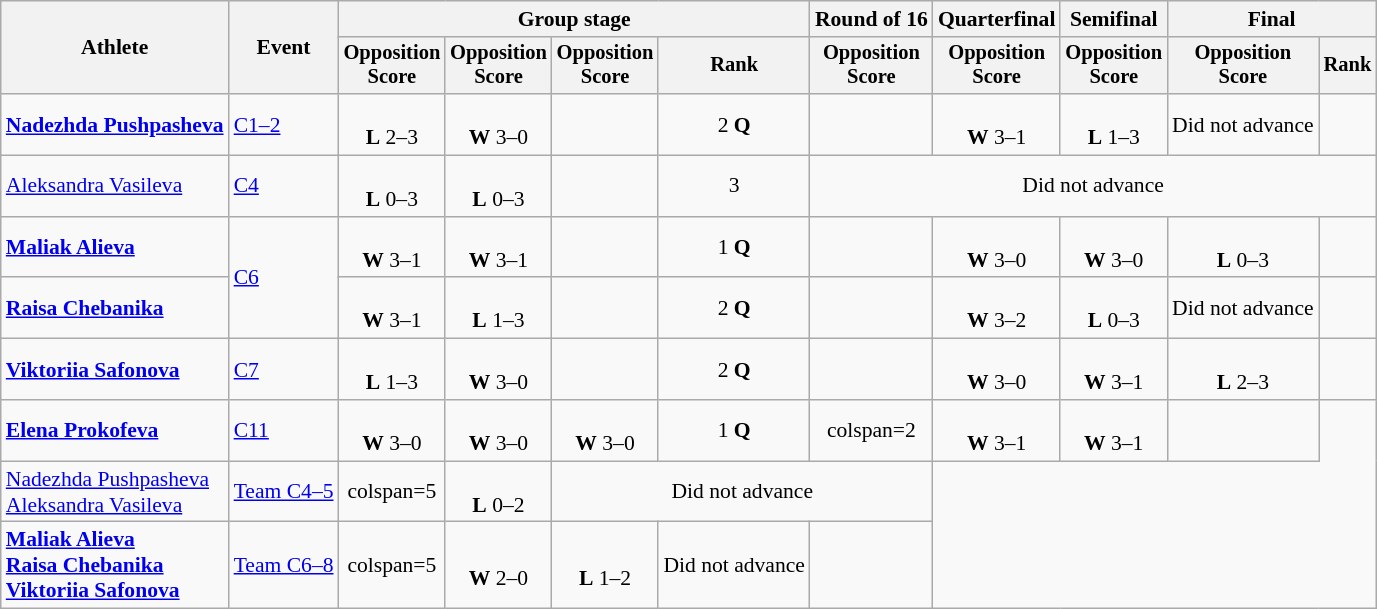<table class="wikitable" style="text-align:center; font-size:90%">
<tr>
<th rowspan=2>Athlete</th>
<th rowspan=2>Event</th>
<th colspan=4>Group stage</th>
<th>Round of 16</th>
<th>Quarterfinal</th>
<th>Semifinal</th>
<th colspan=2>Final</th>
</tr>
<tr style="font-size:95%">
<th>Opposition<br>Score</th>
<th>Opposition<br>Score</th>
<th>Opposition<br>Score</th>
<th>Rank</th>
<th>Opposition<br>Score</th>
<th>Opposition<br>Score</th>
<th>Opposition<br>Score</th>
<th>Opposition<br>Score</th>
<th>Rank</th>
</tr>
<tr>
<td align=left><strong><a href='#'>Nadezhda Pushpasheva</a></strong></td>
<td align=left><a href='#'>C1–2</a></td>
<td><br><strong>L</strong> 2–3</td>
<td><br><strong>W</strong> 3–0</td>
<td></td>
<td>2 <strong>Q</strong></td>
<td></td>
<td><br><strong>W</strong> 3–1</td>
<td><br><strong>L</strong> 1–3</td>
<td>Did not advance</td>
<td></td>
</tr>
<tr>
<td align=left><a href='#'>Aleksandra Vasileva</a></td>
<td align=left><a href='#'>C4</a></td>
<td><br><strong>L</strong> 0–3</td>
<td><br><strong>L</strong> 0–3</td>
<td></td>
<td>3</td>
<td colspan=5>Did not advance</td>
</tr>
<tr>
<td align=left><strong><a href='#'>Maliak Alieva</a></strong></td>
<td rowspan=2 align=left><a href='#'>C6</a></td>
<td><br><strong>W</strong> 3–1</td>
<td><br><strong>W</strong> 3–1</td>
<td></td>
<td>1 <strong>Q</strong></td>
<td></td>
<td><br><strong>W</strong> 3–0</td>
<td><br><strong>W</strong> 3–0</td>
<td><br><strong>L</strong> 0–3</td>
<td></td>
</tr>
<tr>
<td align=left><strong><a href='#'>Raisa Chebanika</a></strong></td>
<td><br><strong>W</strong> 3–1</td>
<td><br><strong>L</strong> 1–3</td>
<td></td>
<td>2 <strong>Q</strong></td>
<td></td>
<td><br><strong>W</strong> 3–2</td>
<td><br><strong>L</strong> 0–3</td>
<td>Did not advance</td>
<td></td>
</tr>
<tr>
<td align=left><strong><a href='#'>Viktoriia Safonova</a></strong></td>
<td align=left><a href='#'>C7</a></td>
<td><br><strong>L</strong> 1–3</td>
<td><br><strong>W</strong> 3–0</td>
<td></td>
<td>2 <strong>Q</strong></td>
<td></td>
<td><br><strong>W</strong> 3–0</td>
<td><br><strong>W</strong> 3–1</td>
<td><br><strong>L</strong> 2–3</td>
<td></td>
</tr>
<tr>
<td align=left><strong><a href='#'>Elena Prokofeva</a></strong></td>
<td align=left><a href='#'>C11</a></td>
<td><br><strong>W</strong> 3–0</td>
<td><br><strong>W</strong> 3–0</td>
<td><br><strong>W</strong> 3–0</td>
<td>1 <strong>Q</strong></td>
<td>colspan=2 </td>
<td><br><strong>W</strong> 3–1</td>
<td><br><strong>W</strong> 3–1</td>
<td></td>
</tr>
<tr>
<td align=left><a href='#'>Nadezhda Pushpasheva</a><br><a href='#'>Aleksandra Vasileva</a></td>
<td align=left><a href='#'>Team C4–5</a></td>
<td>colspan=5 </td>
<td><br><strong>L</strong> 0–2</td>
<td colspan=3>Did not advance</td>
</tr>
<tr>
<td align=left><strong><a href='#'>Maliak Alieva</a><br><a href='#'>Raisa Chebanika</a><br><a href='#'>Viktoriia Safonova</a></strong></td>
<td align=left><a href='#'>Team C6–8</a></td>
<td>colspan=5 </td>
<td><br><strong>W</strong> 2–0</td>
<td><br><strong>L</strong> 1–2</td>
<td>Did not advance</td>
<td></td>
</tr>
</table>
